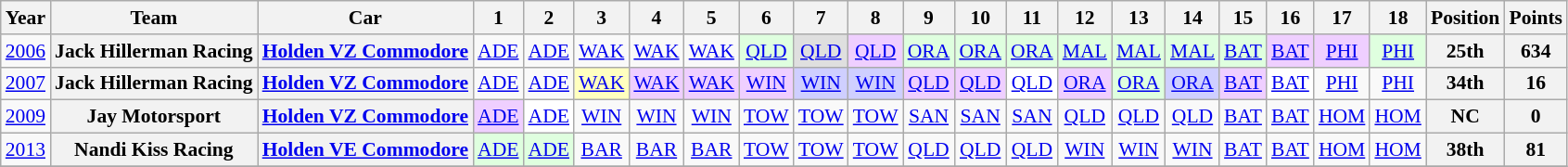<table class="wikitable" style="text-align:center; font-size:90%">
<tr>
<th>Year</th>
<th>Team</th>
<th>Car</th>
<th>1</th>
<th>2</th>
<th>3</th>
<th>4</th>
<th>5</th>
<th>6</th>
<th>7</th>
<th>8</th>
<th>9</th>
<th>10</th>
<th>11</th>
<th>12</th>
<th>13</th>
<th>14</th>
<th>15</th>
<th>16</th>
<th>17</th>
<th>18</th>
<th>Position</th>
<th>Points</th>
</tr>
<tr>
<td><a href='#'>2006</a></td>
<th>Jack Hillerman Racing</th>
<th><a href='#'>Holden VZ Commodore</a></th>
<td><a href='#'>ADE</a></td>
<td><a href='#'>ADE</a></td>
<td><a href='#'>WAK</a></td>
<td><a href='#'>WAK</a></td>
<td><a href='#'>WAK</a></td>
<td style=background:#dfffdf><a href='#'>QLD</a><br></td>
<td style=background:#dfdfdf><a href='#'>QLD</a><br></td>
<td style=background:#efcfff><a href='#'>QLD</a><br></td>
<td style=background:#dfffdf><a href='#'>ORA</a><br></td>
<td style=background:#dfffdf><a href='#'>ORA</a><br></td>
<td style=background:#dfffdf><a href='#'>ORA</a><br></td>
<td style=background:#dfffdf><a href='#'>MAL</a><br></td>
<td style=background:#dfffdf><a href='#'>MAL</a><br></td>
<td style=background:#dfffdf><a href='#'>MAL</a><br></td>
<td style=background:#dfffdf><a href='#'>BAT</a><br></td>
<td style=background:#efcfff><a href='#'>BAT</a><br></td>
<td style=background:#efcfff><a href='#'>PHI</a><br></td>
<td style=background:#dfffdf><a href='#'>PHI</a><br></td>
<th>25th</th>
<th>634</th>
</tr>
<tr>
<td><a href='#'>2007</a></td>
<th>Jack Hillerman Racing</th>
<th><a href='#'>Holden VZ Commodore</a></th>
<td><a href='#'>ADE</a></td>
<td><a href='#'>ADE</a></td>
<td style=background:#ffffbf><a href='#'>WAK</a><br></td>
<td style=background:#efcfff><a href='#'>WAK</a><br></td>
<td style=background:#efcfff><a href='#'>WAK</a><br></td>
<td style=background:#efcfff><a href='#'>WIN</a><br></td>
<td style=background:#cfcfff><a href='#'>WIN</a><br></td>
<td style=background:#cfcfff><a href='#'>WIN</a><br></td>
<td style=background:#efcfff><a href='#'>QLD</a><br></td>
<td style=background:#efcfff><a href='#'>QLD</a><br></td>
<td style=background:#ffffff><a href='#'>QLD</a><br></td>
<td style=background:#efcfff><a href='#'>ORA</a><br></td>
<td style=background:#dfffdf><a href='#'>ORA</a><br></td>
<td style=background:#cfcfff><a href='#'>ORA</a><br></td>
<td style=background:#efcfff><a href='#'>BAT</a><br></td>
<td style=background:#ffffff><a href='#'>BAT</a><br></td>
<td><a href='#'>PHI</a></td>
<td><a href='#'>PHI</a></td>
<th>34th</th>
<th>16</th>
</tr>
<tr>
<td><a href='#'>2009</a></td>
<th>Jay Motorsport</th>
<th><a href='#'>Holden VZ Commodore</a></th>
<td style=background:#efcfff><a href='#'>ADE</a><br></td>
<td style=background:#ffffff><a href='#'>ADE</a><br></td>
<td><a href='#'>WIN</a></td>
<td><a href='#'>WIN</a></td>
<td><a href='#'>WIN</a></td>
<td><a href='#'>TOW</a></td>
<td><a href='#'>TOW</a></td>
<td><a href='#'>TOW</a></td>
<td><a href='#'>SAN</a></td>
<td><a href='#'>SAN</a></td>
<td><a href='#'>SAN</a></td>
<td><a href='#'>QLD</a></td>
<td><a href='#'>QLD</a></td>
<td><a href='#'>QLD</a></td>
<td><a href='#'>BAT</a></td>
<td><a href='#'>BAT</a></td>
<td><a href='#'>HOM</a></td>
<td><a href='#'>HOM</a></td>
<th>NC</th>
<th>0</th>
</tr>
<tr>
<td><a href='#'>2013</a></td>
<th>Nandi Kiss Racing</th>
<th><a href='#'>Holden VE Commodore</a></th>
<td style=background:#dfffdf><a href='#'>ADE</a><br></td>
<td style=background:#dfffdf><a href='#'>ADE</a><br></td>
<td><a href='#'>BAR</a></td>
<td><a href='#'>BAR</a></td>
<td><a href='#'>BAR</a></td>
<td><a href='#'>TOW</a></td>
<td><a href='#'>TOW</a></td>
<td><a href='#'>TOW</a></td>
<td><a href='#'>QLD</a></td>
<td><a href='#'>QLD</a></td>
<td><a href='#'>QLD</a></td>
<td><a href='#'>WIN</a></td>
<td><a href='#'>WIN</a></td>
<td><a href='#'>WIN</a></td>
<td><a href='#'>BAT</a></td>
<td><a href='#'>BAT</a></td>
<td><a href='#'>HOM</a></td>
<td><a href='#'>HOM</a></td>
<th>38th</th>
<th>81</th>
</tr>
<tr>
</tr>
</table>
